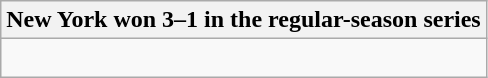<table class="wikitable collapsible collapsed">
<tr>
<th>New York won 3–1 in the regular-season series</th>
</tr>
<tr>
<td><br>


</td>
</tr>
</table>
